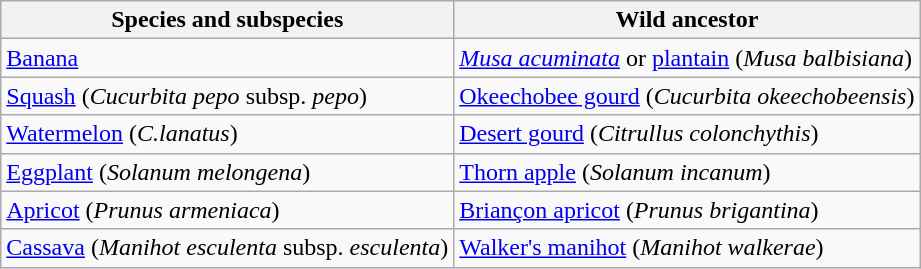<table class="wikitable sortable" border="1">
<tr>
<th>Species and subspecies</th>
<th>Wild ancestor</th>
</tr>
<tr>
<td><a href='#'>Banana</a></td>
<td><em><a href='#'>Musa acuminata</a></em> or <a href='#'>plantain</a> (<em>Musa balbisiana</em>)</td>
</tr>
<tr>
<td><a href='#'>Squash</a> (<em>Cucurbita pepo</em> subsp. <em>pepo</em>)</td>
<td><a href='#'>Okeechobee gourd</a> (<em>Cucurbita okeechobeensis</em>)</td>
</tr>
<tr>
<td><a href='#'>Watermelon</a> (<em>C.lanatus</em>)</td>
<td><a href='#'>Desert gourd</a> (<em>Citrullus colonchythis</em>)</td>
</tr>
<tr>
<td><a href='#'>Eggplant</a> (<em>Solanum melongena</em>)</td>
<td><a href='#'>Thorn apple</a> (<em>Solanum incanum</em>)</td>
</tr>
<tr>
<td><a href='#'>Apricot</a> (<em>Prunus armeniaca</em>)</td>
<td><a href='#'>Briançon apricot</a> (<em>Prunus brigantina</em>)</td>
</tr>
<tr>
<td><a href='#'>Cassava</a> (<em>Manihot esculenta</em> subsp. <em>esculenta</em>)</td>
<td><a href='#'>Walker's manihot</a> (<em>Manihot walkerae</em>)</td>
</tr>
</table>
